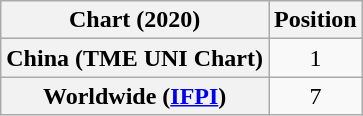<table class="wikitable plainrowheaders" style="text-align:center">
<tr>
<th scope="col">Chart (2020)</th>
<th scope="col">Position</th>
</tr>
<tr>
<th scope="row">China (TME UNI Chart)</th>
<td>1</td>
</tr>
<tr>
<th scope="row">Worldwide (<a href='#'>IFPI</a>)</th>
<td>7</td>
</tr>
</table>
